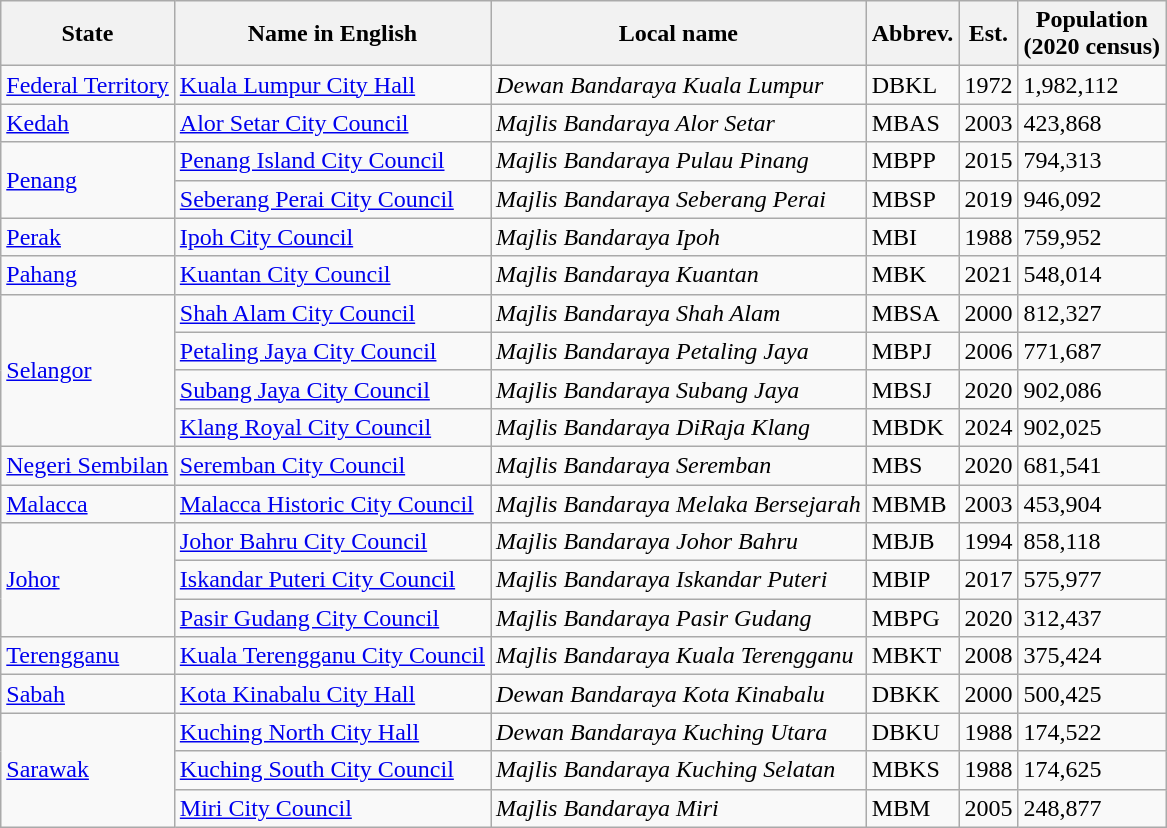<table class="wikitable sortable">
<tr>
<th>State</th>
<th>Name in English</th>
<th>Local name</th>
<th>Abbrev.</th>
<th>Est.</th>
<th>Population<br>(2020 census)</th>
</tr>
<tr>
<td><a href='#'>Federal Territory</a></td>
<td><a href='#'>Kuala Lumpur City Hall</a></td>
<td><em>Dewan Bandaraya Kuala Lumpur</em></td>
<td>DBKL</td>
<td>1972</td>
<td>1,982,112</td>
</tr>
<tr>
<td><a href='#'>Kedah</a></td>
<td><a href='#'>Alor Setar City Council</a></td>
<td><em>Majlis Bandaraya Alor Setar</em></td>
<td>MBAS</td>
<td>2003</td>
<td>423,868</td>
</tr>
<tr>
<td rowspan="2"><a href='#'>Penang</a></td>
<td><a href='#'>Penang Island City Council</a></td>
<td><em>Majlis Bandaraya Pulau Pinang</em></td>
<td>MBPP</td>
<td>2015</td>
<td>794,313</td>
</tr>
<tr>
<td><a href='#'>Seberang Perai City Council</a></td>
<td><em>Majlis Bandaraya Seberang Perai</em></td>
<td>MBSP</td>
<td>2019</td>
<td>946,092</td>
</tr>
<tr>
<td><a href='#'>Perak</a></td>
<td><a href='#'>Ipoh City Council</a></td>
<td><em>Majlis Bandaraya Ipoh</em></td>
<td>MBI</td>
<td>1988</td>
<td>759,952</td>
</tr>
<tr>
<td><a href='#'>Pahang</a></td>
<td><a href='#'>Kuantan City Council</a></td>
<td><em>Majlis Bandaraya Kuantan</em></td>
<td>MBK</td>
<td>2021</td>
<td>548,014</td>
</tr>
<tr>
<td rowspan="4"><a href='#'>Selangor</a></td>
<td><a href='#'>Shah Alam City Council</a></td>
<td><em>Majlis Bandaraya Shah Alam</em></td>
<td>MBSA</td>
<td>2000</td>
<td>812,327</td>
</tr>
<tr>
<td><a href='#'>Petaling Jaya City Council</a></td>
<td><em>Majlis Bandaraya Petaling Jaya</em></td>
<td>MBPJ</td>
<td>2006</td>
<td>771,687</td>
</tr>
<tr>
<td><a href='#'>Subang Jaya City Council</a></td>
<td><em>Majlis Bandaraya Subang Jaya</em></td>
<td>MBSJ</td>
<td>2020</td>
<td>902,086</td>
</tr>
<tr>
<td><a href='#'>Klang Royal City Council</a></td>
<td><em>Majlis Bandaraya DiRaja Klang</em></td>
<td>MBDK</td>
<td>2024</td>
<td>902,025</td>
</tr>
<tr>
<td><a href='#'>Negeri Sembilan</a></td>
<td><a href='#'>Seremban City Council</a></td>
<td><em>Majlis Bandaraya Seremban</em></td>
<td>MBS</td>
<td>2020</td>
<td>681,541</td>
</tr>
<tr>
<td><a href='#'>Malacca</a></td>
<td><a href='#'>Malacca Historic City Council</a></td>
<td><em>Majlis Bandaraya Melaka Bersejarah</em></td>
<td>MBMB</td>
<td>2003</td>
<td>453,904</td>
</tr>
<tr>
<td rowspan="3"><a href='#'>Johor</a></td>
<td><a href='#'>Johor Bahru City Council</a></td>
<td><em>Majlis Bandaraya Johor Bahru</em></td>
<td>MBJB</td>
<td>1994</td>
<td>858,118</td>
</tr>
<tr>
<td><a href='#'>Iskandar Puteri City Council</a></td>
<td><em>Majlis Bandaraya Iskandar Puteri</em></td>
<td>MBIP</td>
<td>2017</td>
<td>575,977</td>
</tr>
<tr>
<td><a href='#'>Pasir Gudang City Council</a></td>
<td><em>Majlis Bandaraya Pasir Gudang</em></td>
<td>MBPG</td>
<td>2020</td>
<td>312,437</td>
</tr>
<tr>
<td><a href='#'>Terengganu</a></td>
<td><a href='#'>Kuala Terengganu City Council</a></td>
<td><em>Majlis Bandaraya Kuala Terengganu</em></td>
<td>MBKT</td>
<td>2008</td>
<td>375,424</td>
</tr>
<tr>
<td><a href='#'>Sabah</a></td>
<td><a href='#'>Kota Kinabalu City Hall</a></td>
<td><em>Dewan Bandaraya Kota Kinabalu</em></td>
<td>DBKK</td>
<td>2000</td>
<td>500,425</td>
</tr>
<tr>
<td rowspan="3"><a href='#'>Sarawak</a></td>
<td><a href='#'>Kuching North City Hall</a></td>
<td><em>Dewan Bandaraya Kuching Utara</em></td>
<td>DBKU</td>
<td>1988</td>
<td>174,522</td>
</tr>
<tr>
<td><a href='#'>Kuching South City Council</a></td>
<td><em>Majlis Bandaraya Kuching Selatan</em></td>
<td>MBKS</td>
<td>1988</td>
<td>174,625</td>
</tr>
<tr>
<td><a href='#'>Miri City Council</a></td>
<td><em>Majlis Bandaraya Miri</em></td>
<td>MBM</td>
<td>2005</td>
<td>248,877</td>
</tr>
</table>
